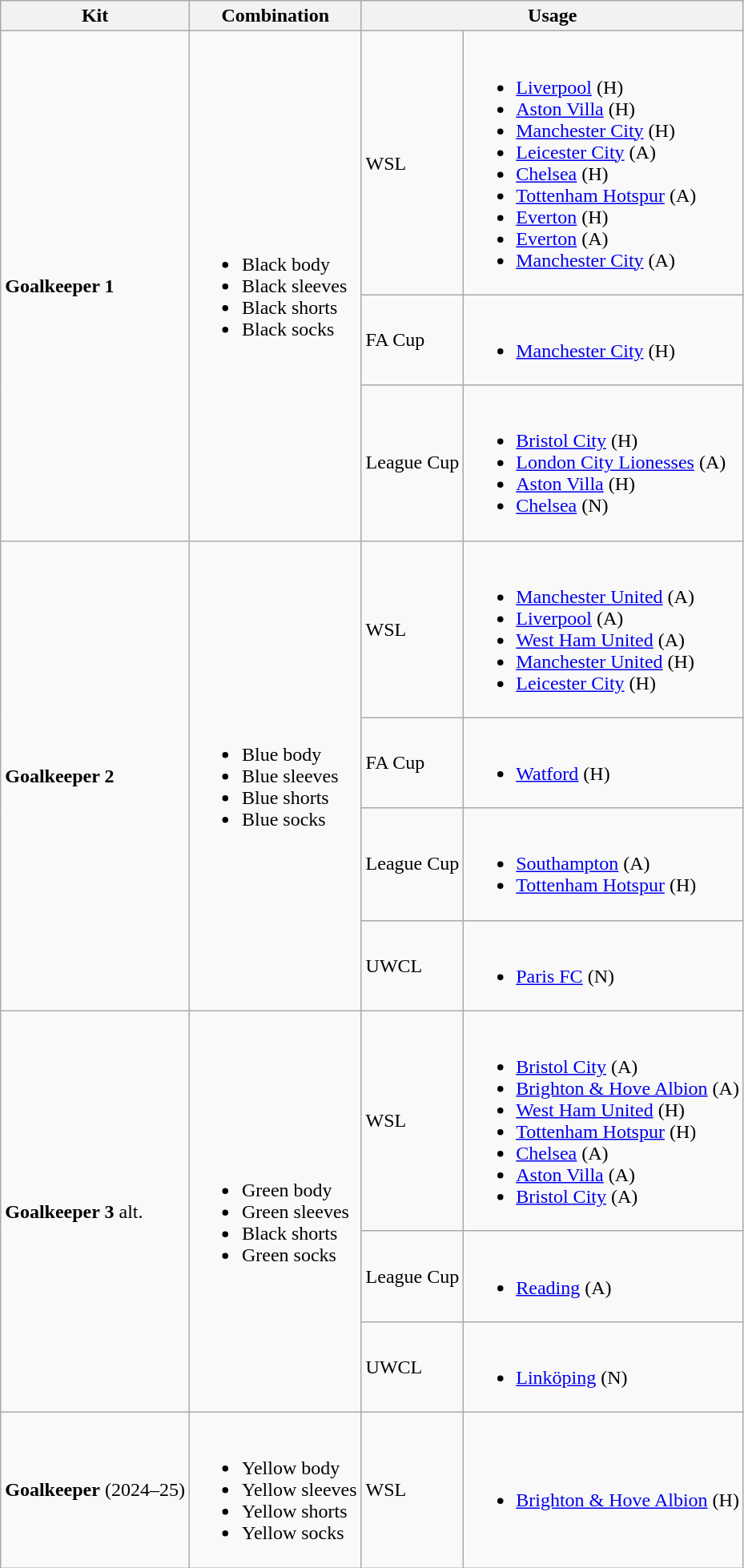<table class="wikitable">
<tr>
<th>Kit</th>
<th>Combination</th>
<th colspan="2">Usage</th>
</tr>
<tr>
<td rowspan="3"><strong>Goalkeeper 1</strong></td>
<td rowspan="3"><br><ul><li>Black body</li><li>Black sleeves</li><li>Black shorts</li><li>Black socks</li></ul></td>
<td>WSL</td>
<td><br><ul><li><a href='#'>Liverpool</a> (H)</li><li><a href='#'>Aston Villa</a> (H)</li><li><a href='#'>Manchester City</a> (H)</li><li><a href='#'>Leicester City</a> (A)</li><li><a href='#'>Chelsea</a> (H)</li><li><a href='#'>Tottenham Hotspur</a> (A)</li><li><a href='#'>Everton</a> (H)</li><li><a href='#'>Everton</a> (A)</li><li><a href='#'>Manchester City</a> (A)</li></ul></td>
</tr>
<tr>
<td>FA Cup</td>
<td><br><ul><li><a href='#'>Manchester City</a> (H)</li></ul></td>
</tr>
<tr>
<td>League Cup</td>
<td><br><ul><li><a href='#'>Bristol City</a> (H)</li><li><a href='#'>London City Lionesses</a> (A)</li><li><a href='#'>Aston Villa</a> (H)</li><li><a href='#'>Chelsea</a> (N)</li></ul></td>
</tr>
<tr>
<td rowspan="4"><strong>Goalkeeper 2</strong></td>
<td rowspan="4"><br><ul><li>Blue body</li><li>Blue sleeves</li><li>Blue shorts</li><li>Blue socks</li></ul></td>
<td>WSL</td>
<td><br><ul><li><a href='#'>Manchester United</a> (A)</li><li><a href='#'>Liverpool</a> (A)</li><li><a href='#'>West Ham United</a> (A)</li><li><a href='#'>Manchester United</a> (H)</li><li><a href='#'>Leicester City</a> (H)</li></ul></td>
</tr>
<tr>
<td>FA Cup</td>
<td><br><ul><li><a href='#'>Watford</a> (H)</li></ul></td>
</tr>
<tr>
<td>League Cup</td>
<td><br><ul><li><a href='#'>Southampton</a> (A)</li><li><a href='#'>Tottenham Hotspur</a> (H)</li></ul></td>
</tr>
<tr>
<td>UWCL</td>
<td><br><ul><li><a href='#'>Paris FC</a> (N)</li></ul></td>
</tr>
<tr>
<td rowspan="3"><strong>Goalkeeper 3</strong> alt.</td>
<td rowspan="3"><br><ul><li>Green body</li><li>Green sleeves</li><li>Black shorts</li><li>Green socks</li></ul></td>
<td>WSL</td>
<td><br><ul><li><a href='#'>Bristol City</a> (A)</li><li><a href='#'>Brighton & Hove Albion</a> (A)</li><li><a href='#'>West Ham United</a> (H)</li><li><a href='#'>Tottenham Hotspur</a> (H)</li><li><a href='#'>Chelsea</a> (A)</li><li><a href='#'>Aston Villa</a> (A)</li><li><a href='#'>Bristol City</a> (A)</li></ul></td>
</tr>
<tr>
<td>League Cup</td>
<td><br><ul><li><a href='#'>Reading</a> (A)</li></ul></td>
</tr>
<tr>
<td>UWCL</td>
<td><br><ul><li><a href='#'>Linköping</a> (N)</li></ul></td>
</tr>
<tr>
<td><strong>Goalkeeper</strong>  (2024–25)</td>
<td><br><ul><li>Yellow body</li><li>Yellow sleeves</li><li>Yellow shorts</li><li>Yellow socks</li></ul></td>
<td>WSL</td>
<td><br><ul><li><a href='#'>Brighton & Hove Albion</a> (H)</li></ul></td>
</tr>
</table>
